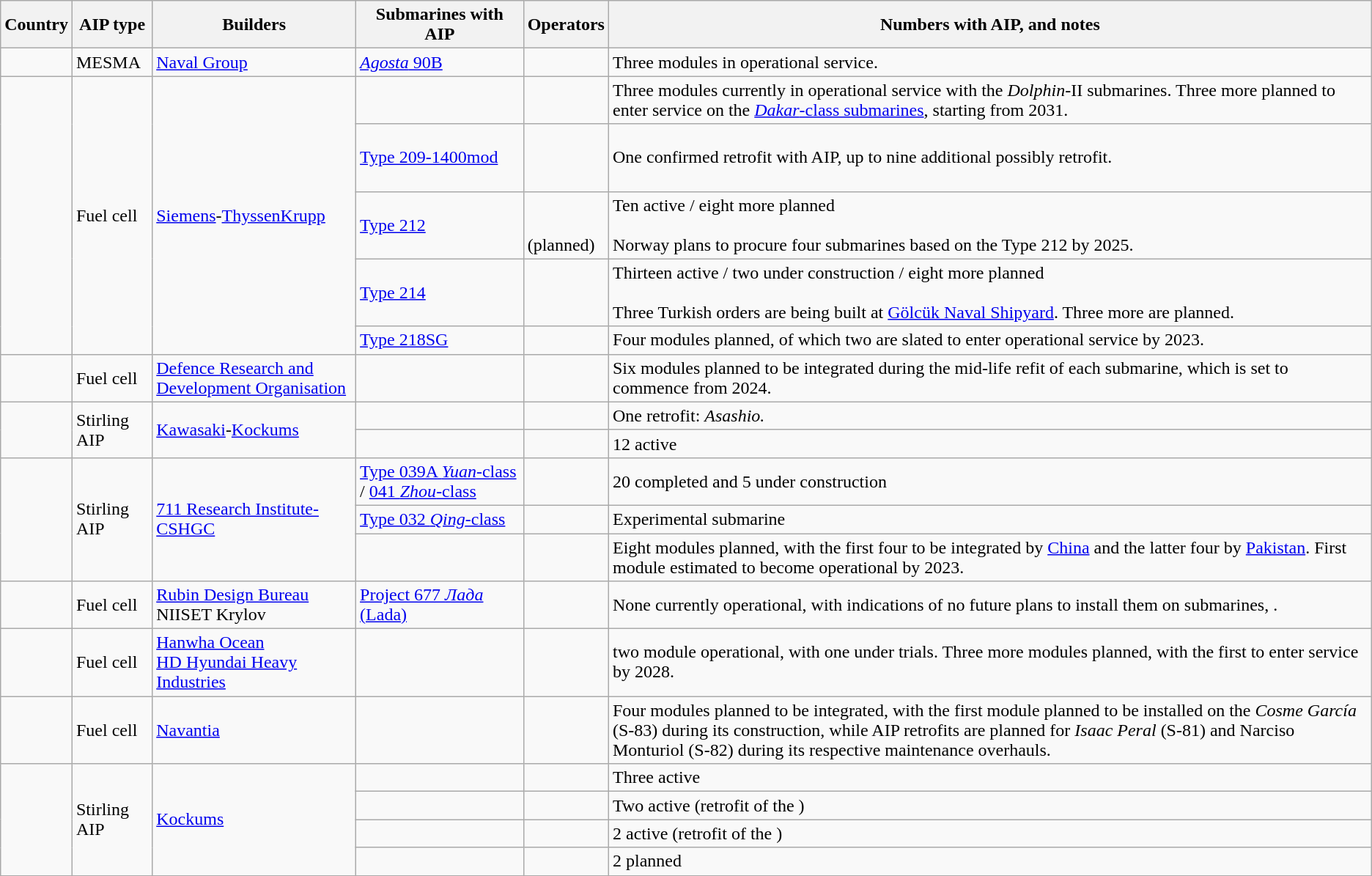<table class="wikitable sortable">
<tr>
<th>Country</th>
<th>AIP type</th>
<th>Builders</th>
<th>Submarines with AIP</th>
<th>Operators</th>
<th>Numbers with AIP, and notes</th>
</tr>
<tr>
<td rowspan="1"><br></td>
<td rowspan="1">MESMA</td>
<td rowspan="1"><a href='#'>Naval Group</a></td>
<td><a href='#'><em>Agosta</em> 90B</a></td>
<td></td>
<td>Three modules in operational service.</td>
</tr>
<tr>
<td rowspan="5"></td>
<td rowspan="5">Fuel cell</td>
<td rowspan="5"><a href='#'>Siemens</a>-<a href='#'>ThyssenKrupp</a></td>
<td></td>
<td></td>
<td>Three modules currently in operational service with the <em>Dolphin</em>-II submarines. Three more planned to enter service on the <a href='#'><em>Dakar</em>-class submarines</a>, starting from 2031.</td>
</tr>
<tr>
<td><a href='#'>Type 209-1400mod</a></td>
<td><br><br><br>
</td>
<td>One confirmed retrofit with AIP, up to nine additional  possibly retrofit.</td>
</tr>
<tr>
<td><a href='#'>Type 212</a></td>
<td><br><br> (planned)</td>
<td>Ten active / eight more planned<br><br>Norway plans to procure four submarines based on the Type 212 by 2025.</td>
</tr>
<tr>
<td><a href='#'>Type 214</a></td>
<td><br><br><br></td>
<td>Thirteen active / two under construction / eight more planned<br><br>Three Turkish orders are being built at <a href='#'>Gölcük Naval Shipyard</a>. Three more are planned.</td>
</tr>
<tr>
<td><a href='#'>Type 218SG</a></td>
<td></td>
<td>Four modules planned, of which two are slated to enter operational service by 2023.</td>
</tr>
<tr>
<td></td>
<td>Fuel cell</td>
<td><a href='#'>Defence Research and Development Organisation</a></td>
<td></td>
<td></td>
<td>Six modules planned to be integrated during the mid-life refit of each submarine, which is set to commence from 2024.</td>
</tr>
<tr>
<td rowspan="2"></td>
<td rowspan="2">Stirling AIP</td>
<td rowspan="2"><a href='#'>Kawasaki</a>-<a href='#'>Kockums</a></td>
<td></td>
<td></td>
<td>One retrofit: <em>Asashio.</em></td>
</tr>
<tr>
<td></td>
<td></td>
<td>12 active</td>
</tr>
<tr>
<td rowspan="3"></td>
<td rowspan="3">Stirling AIP</td>
<td rowspan="3"><a href='#'>711 Research Institute-CSHGC</a></td>
<td><a href='#'>Type 039A <em>Yuan</em>-class</a> / <a href='#'>041 <em>Zhou</em>-class</a></td>
<td></td>
<td>20 completed and 5 under construction</td>
</tr>
<tr>
<td><a href='#'>Type 032 <em>Qing</em>-class</a></td>
<td></td>
<td>Experimental submarine</td>
</tr>
<tr>
<td></td>
<td></td>
<td>Eight modules planned, with the first four to be integrated by <a href='#'>China</a> and the latter four by <a href='#'>Pakistan</a>. First module estimated to become operational by 2023.</td>
</tr>
<tr>
<td rowspan="1"></td>
<td rowspan="1">Fuel cell</td>
<td rowspan="1"><a href='#'>Rubin Design Bureau</a> <br> NIISET Krylov</td>
<td><a href='#'>Project 677 <em>Лада</em> (Lada)</a></td>
<td></td>
<td>None currently operational, with indications of no future plans to install them on submarines, .</td>
</tr>
<tr>
<td rowspan="1"></td>
<td rowspan="1">Fuel cell</td>
<td rowspan="1"><a href='#'>Hanwha Ocean</a> <br> <a href='#'>HD Hyundai Heavy Industries</a></td>
<td></td>
<td></td>
<td>two module operational, with one under trials. Three more modules planned, with the first to enter service by 2028.</td>
</tr>
<tr>
<td></td>
<td>Fuel cell</td>
<td><a href='#'>Navantia</a></td>
<td></td>
<td></td>
<td>Four modules planned to be integrated, with the first module planned to be installed on the <em>Cosme García</em> (S-83) during its construction, while AIP retrofits are planned for <em>Isaac Peral</em> (S-81) and Narciso Monturiol (S-82) during its respective maintenance overhauls.</td>
</tr>
<tr>
<td rowspan="4"></td>
<td rowspan="4">Stirling AIP</td>
<td rowspan="4"><a href='#'>Kockums</a></td>
<td></td>
<td></td>
<td>Three active</td>
</tr>
<tr>
<td></td>
<td></td>
<td>Two active (retrofit of the )</td>
</tr>
<tr>
<td></td>
<td></td>
<td>2 active (retrofit of the )</td>
</tr>
<tr>
<td></td>
<td></td>
<td>2 planned</td>
</tr>
<tr>
</tr>
</table>
